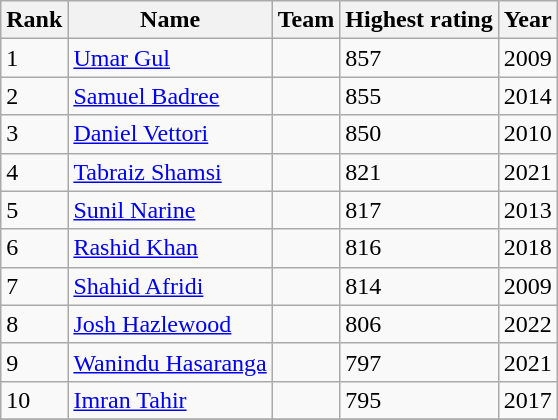<table class=wikitable>
<tr>
<th>Rank</th>
<th>Name</th>
<th>Team</th>
<th>Highest rating</th>
<th>Year</th>
</tr>
<tr>
<td>1</td>
<td><a href='#'>Umar Gul</a></td>
<td></td>
<td>857</td>
<td>2009</td>
</tr>
<tr>
<td>2</td>
<td><a href='#'>Samuel Badree</a></td>
<td></td>
<td>855</td>
<td>2014</td>
</tr>
<tr>
<td>3</td>
<td><a href='#'>Daniel Vettori</a></td>
<td></td>
<td>850</td>
<td>2010</td>
</tr>
<tr>
<td>4</td>
<td><a href='#'>Tabraiz Shamsi</a></td>
<td></td>
<td>821</td>
<td>2021</td>
</tr>
<tr>
<td>5</td>
<td><a href='#'>Sunil Narine</a></td>
<td></td>
<td>817</td>
<td>2013</td>
</tr>
<tr>
<td>6</td>
<td><a href='#'>Rashid Khan</a></td>
<td></td>
<td>816</td>
<td>2018</td>
</tr>
<tr>
<td>7</td>
<td><a href='#'>Shahid Afridi</a></td>
<td></td>
<td>814</td>
<td>2009</td>
</tr>
<tr>
<td>8</td>
<td><a href='#'>Josh Hazlewood</a></td>
<td></td>
<td>806</td>
<td>2022</td>
</tr>
<tr>
<td>9</td>
<td><a href='#'>Wanindu Hasaranga</a></td>
<td></td>
<td>797</td>
<td>2021</td>
</tr>
<tr>
<td>10</td>
<td><a href='#'>Imran Tahir</a></td>
<td></td>
<td>795</td>
<td>2017</td>
</tr>
<tr>
</tr>
</table>
